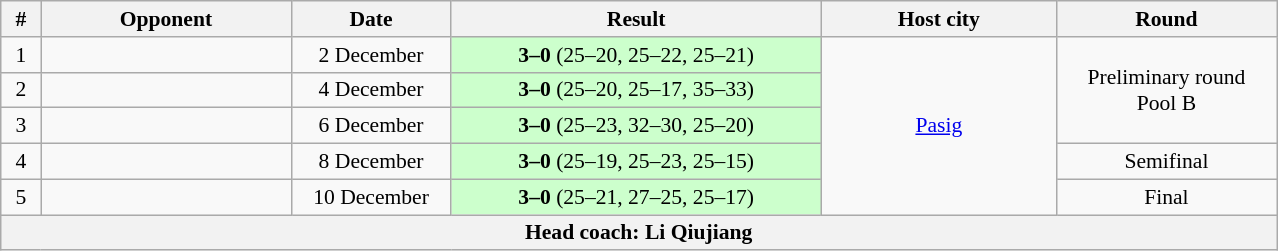<table class="wikitable" style="text-align: center;font-size:90%;">
<tr>
<th width=20>#</th>
<th width=160>Opponent</th>
<th width=100>Date</th>
<th width=240>Result</th>
<th width=150>Host city</th>
<th width=140>Round</th>
</tr>
<tr>
<td>1</td>
<td align=left></td>
<td>2 December</td>
<td bgcolor=ccffcc><strong>3–0</strong> (25–20, 25–22, 25–21)</td>
<td rowspan=5> <a href='#'>Pasig</a></td>
<td rowspan=3>Preliminary round<br>Pool B</td>
</tr>
<tr>
<td>2</td>
<td align=left></td>
<td>4 December</td>
<td bgcolor=ccffcc><strong>3–0</strong> (25–20, 25–17, 35–33)</td>
</tr>
<tr>
<td>3</td>
<td align=left></td>
<td>6 December</td>
<td bgcolor=ccffcc><strong>3–0</strong> (25–23, 32–30, 25–20)</td>
</tr>
<tr>
<td>4</td>
<td align=left></td>
<td>8 December</td>
<td bgcolor=ccffcc><strong>3–0</strong> (25–19, 25–23, 25–15)</td>
<td>Semifinal</td>
</tr>
<tr>
<td>5</td>
<td align=left></td>
<td>10 December</td>
<td bgcolor=ccffcc><strong>3–0</strong> (25–21, 27–25, 25–17)</td>
<td>Final</td>
</tr>
<tr>
<th colspan=6>Head coach:  Li Qiujiang</th>
</tr>
</table>
